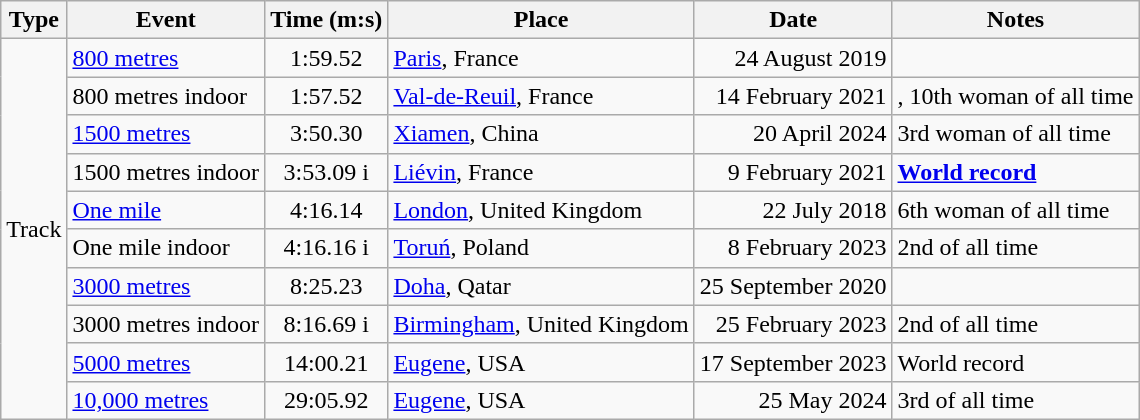<table class="wikitable">
<tr>
<th>Type</th>
<th>Event</th>
<th>Time (m:s)</th>
<th>Place</th>
<th>Date</th>
<th>Notes</th>
</tr>
<tr>
<td rowspan=10>Track</td>
<td><a href='#'>800 metres</a></td>
<td align=center>1:59.52</td>
<td><a href='#'>Paris</a>, France</td>
<td align=right>24 August 2019</td>
<td></td>
</tr>
<tr>
<td>800 metres indoor</td>
<td align=center>1:57.52 </td>
<td><a href='#'>Val-de-Reuil</a>, France</td>
<td align=right>14 February 2021</td>
<td><strong></strong>, 10th woman of all time</td>
</tr>
<tr>
<td><a href='#'>1500 metres</a></td>
<td align=center>3:50.30</td>
<td><a href='#'>Xiamen</a>, China</td>
<td align=right>20 April 2024</td>
<td>3rd woman of all time</td>
</tr>
<tr>
<td>1500 metres indoor</td>
<td align=center>3:53.09 i</td>
<td><a href='#'>Liévin</a>, France</td>
<td align=right>9 February 2021</td>
<td><strong><a href='#'>World record</a></strong></td>
</tr>
<tr>
<td><a href='#'>One mile</a></td>
<td align=center>4:16.14</td>
<td><a href='#'>London</a>, United Kingdom</td>
<td align=right>22 July 2018</td>
<td>6th woman of all time</td>
</tr>
<tr>
<td>One mile indoor</td>
<td align=center>4:16.16 i</td>
<td><a href='#'>Toruń</a>, Poland</td>
<td align=right>8 February 2023</td>
<td>2nd of all time</td>
</tr>
<tr>
<td><a href='#'>3000 metres</a></td>
<td align=center>8:25.23</td>
<td><a href='#'>Doha</a>, Qatar</td>
<td align=right>25 September 2020</td>
<td></td>
</tr>
<tr>
<td>3000 metres indoor</td>
<td align=center>8:16.69 i</td>
<td><a href='#'>Birmingham</a>, United Kingdom</td>
<td align=right>25 February 2023</td>
<td>2nd of all time</td>
</tr>
<tr>
<td><a href='#'>5000 metres</a></td>
<td align=center>14:00.21</td>
<td><a href='#'>Eugene</a>, USA</td>
<td align=right>17 September 2023</td>
<td>World record</td>
</tr>
<tr>
<td><a href='#'>10,000 metres</a></td>
<td align=center>29:05.92</td>
<td><a href='#'>Eugene</a>, USA</td>
<td align="right">25 May 2024</td>
<td>3rd of all time</td>
</tr>
</table>
